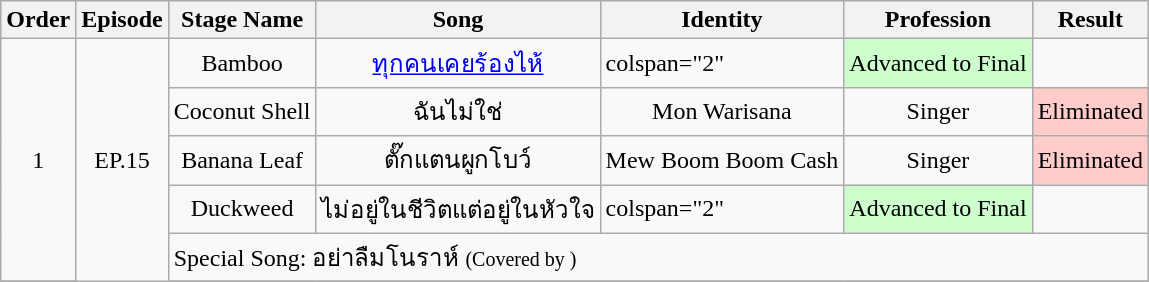<table class="wikitable">
<tr>
<th>Order</th>
<th>Episode</th>
<th>Stage Name</th>
<th>Song</th>
<th>Identity</th>
<th>Profession</th>
<th>Result</th>
</tr>
<tr>
<td rowspan="5" style="text-align:center;">1</td>
<td rowspan="7" align="center">EP.15</td>
<td style="text-align:center;">Bamboo</td>
<td style="text-align:center;"><a href='#'>ทุกคนเคยร้องไห้</a></td>
<td>colspan="2"  </td>
<td style="text-align:center; background:#ccffcc;">Advanced to Final</td>
</tr>
<tr>
<td style="text-align:center;">Coconut Shell</td>
<td style="text-align:center;">ฉันไม่ใช่</td>
<td style="text-align:center;">Mon Warisana</td>
<td style="text-align:center;">Singer</td>
<td style="text-align:center; background:#ffcccc;">Eliminated</td>
</tr>
<tr>
<td style="text-align:center;">Banana Leaf</td>
<td style="text-align:center;">ตั๊กแตนผูกโบว์</td>
<td style="text-align:center;">Mew Boom Boom Cash</td>
<td style="text-align:center;">Singer</td>
<td style="text-align:center; background:#ffcccc;">Eliminated</td>
</tr>
<tr>
<td style="text-align:center;">Duckweed</td>
<td style="text-align:center;">ไม่อยู่ในชีวิตแต่อยู่ในหัวใจ</td>
<td>colspan="2"  </td>
<td style="text-align:center; background:#ccffcc;">Advanced to Final</td>
</tr>
<tr>
<td colspan="5">Special Song: อย่าลืมโนราห์ <small>(Covered by )</small></td>
</tr>
<tr>
</tr>
</table>
